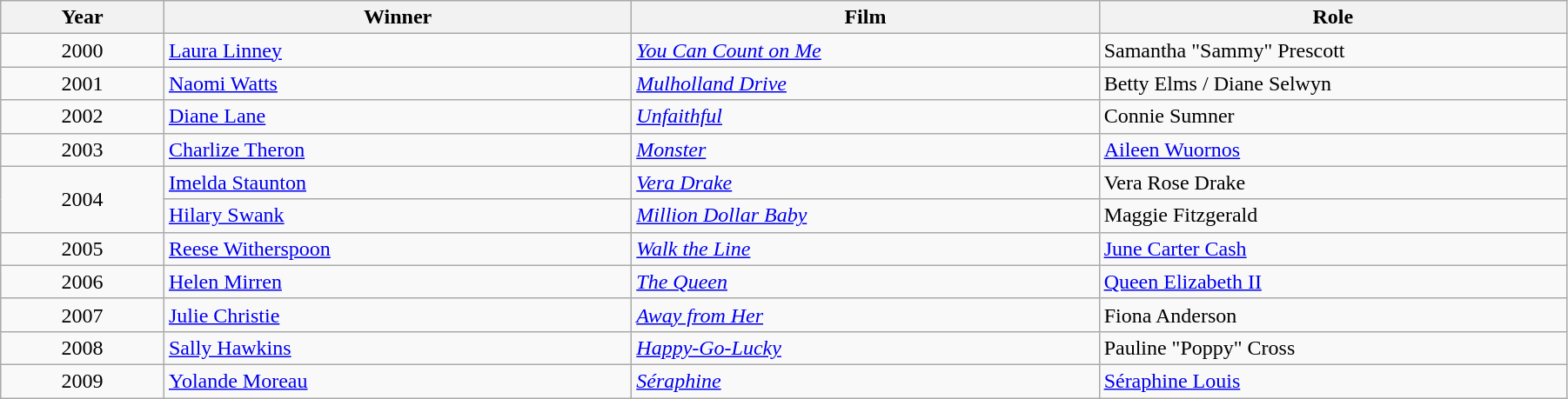<table class="wikitable" width="95%" cellpadding="5">
<tr>
<th width="100"><strong>Year</strong></th>
<th width="300"><strong>Winner</strong></th>
<th width="300"><strong>Film</strong></th>
<th width="300"><strong>Role</strong></th>
</tr>
<tr>
<td style="text-align:center;">2000</td>
<td><a href='#'>Laura Linney</a></td>
<td><em><a href='#'>You Can Count on Me</a></em></td>
<td>Samantha "Sammy" Prescott</td>
</tr>
<tr>
<td style="text-align:center;">2001</td>
<td><a href='#'>Naomi Watts</a></td>
<td><em><a href='#'>Mulholland Drive</a></em></td>
<td>Betty Elms / Diane Selwyn</td>
</tr>
<tr>
<td style="text-align:center;">2002</td>
<td><a href='#'>Diane Lane</a></td>
<td><em><a href='#'>Unfaithful</a></em></td>
<td>Connie Sumner</td>
</tr>
<tr>
<td style="text-align:center;">2003</td>
<td><a href='#'>Charlize Theron</a></td>
<td><em><a href='#'>Monster</a></em></td>
<td><a href='#'>Aileen Wuornos</a></td>
</tr>
<tr>
<td rowspan="2" style="text-align:center;">2004</td>
<td><a href='#'>Imelda Staunton</a></td>
<td><em><a href='#'>Vera Drake</a></em></td>
<td>Vera Rose Drake</td>
</tr>
<tr>
<td><a href='#'>Hilary Swank</a></td>
<td><em><a href='#'>Million Dollar Baby</a></em></td>
<td>Maggie Fitzgerald</td>
</tr>
<tr>
<td style="text-align:center;">2005</td>
<td><a href='#'>Reese Witherspoon</a></td>
<td><em><a href='#'>Walk the Line</a></em></td>
<td><a href='#'>June Carter Cash</a></td>
</tr>
<tr>
<td style="text-align:center;">2006</td>
<td><a href='#'>Helen Mirren</a></td>
<td><em><a href='#'>The Queen</a></em></td>
<td><a href='#'>Queen Elizabeth II</a></td>
</tr>
<tr>
<td style="text-align:center;">2007</td>
<td><a href='#'>Julie Christie</a></td>
<td><em><a href='#'>Away from Her</a></em></td>
<td>Fiona Anderson</td>
</tr>
<tr>
<td style="text-align:center;">2008</td>
<td><a href='#'>Sally Hawkins</a></td>
<td><em><a href='#'>Happy-Go-Lucky</a></em></td>
<td>Pauline "Poppy" Cross</td>
</tr>
<tr>
<td style="text-align:center;">2009</td>
<td><a href='#'>Yolande Moreau</a></td>
<td><em><a href='#'>Séraphine</a></em></td>
<td><a href='#'>Séraphine Louis</a></td>
</tr>
</table>
